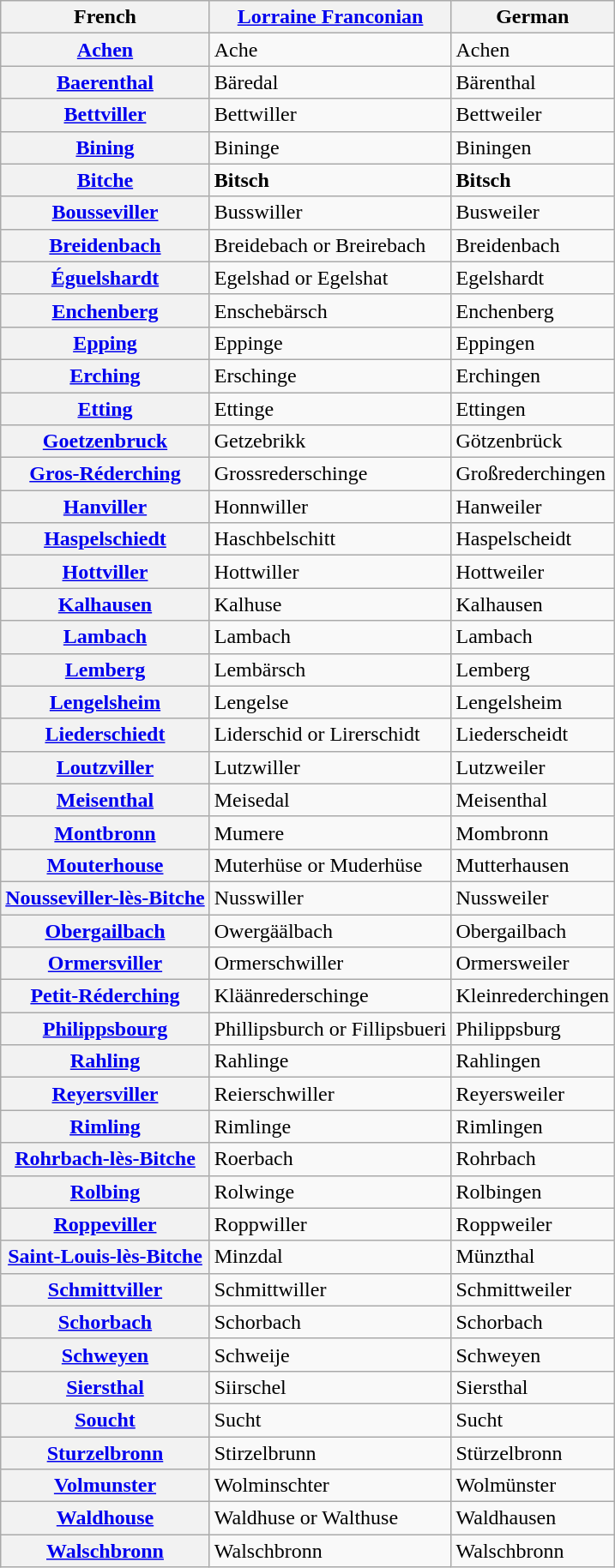<table class="wikitable plainrowheaders">
<tr>
<th scope="col">French</th>
<th scope="col"><a href='#'>Lorraine Franconian</a></th>
<th scope="col">German</th>
</tr>
<tr>
<th scope="row"><a href='#'>Achen</a></th>
<td>Ache</td>
<td>Achen</td>
</tr>
<tr>
<th scope="row"><a href='#'>Baerenthal</a></th>
<td>Bäredal</td>
<td>Bärenthal</td>
</tr>
<tr>
<th scope="row"><a href='#'>Bettviller</a></th>
<td>Bettwiller</td>
<td>Bettweiler</td>
</tr>
<tr>
<th scope="row"><a href='#'>Bining</a></th>
<td>Bininge</td>
<td>Biningen</td>
</tr>
<tr>
<th scope="row"><strong><a href='#'>Bitche</a></strong></th>
<td><strong>Bitsch</strong></td>
<td><strong>Bitsch</strong></td>
</tr>
<tr>
<th scope="row"><a href='#'>Bousseviller</a></th>
<td>Busswiller</td>
<td>Busweiler</td>
</tr>
<tr>
<th scope="row"><a href='#'>Breidenbach</a></th>
<td>Breidebach or Breirebach</td>
<td>Breidenbach</td>
</tr>
<tr>
<th scope="row"><a href='#'>Éguelshardt</a></th>
<td>Egelshad or Egelshat</td>
<td>Egelshardt</td>
</tr>
<tr>
<th scope="row"><a href='#'>Enchenberg</a></th>
<td>Enschebärsch</td>
<td>Enchenberg</td>
</tr>
<tr>
<th scope="row"><a href='#'>Epping</a></th>
<td>Eppinge</td>
<td>Eppingen</td>
</tr>
<tr>
<th scope="row"><a href='#'>Erching</a></th>
<td>Erschinge</td>
<td>Erchingen</td>
</tr>
<tr>
<th scope="row"><a href='#'>Etting</a></th>
<td>Ettinge</td>
<td>Ettingen</td>
</tr>
<tr>
<th scope="row"><a href='#'>Goetzenbruck</a></th>
<td>Getzebrikk</td>
<td>Götzenbrück</td>
</tr>
<tr>
<th scope="row"><a href='#'>Gros-Réderching</a></th>
<td>Grossrederschinge</td>
<td>Großrederchingen</td>
</tr>
<tr>
<th scope="row"><a href='#'>Hanviller</a></th>
<td>Honnwiller</td>
<td>Hanweiler</td>
</tr>
<tr>
<th scope="row"><a href='#'>Haspelschiedt</a></th>
<td>Haschbelschitt</td>
<td>Haspelscheidt</td>
</tr>
<tr>
<th scope="row"><a href='#'>Hottviller</a></th>
<td>Hottwiller</td>
<td>Hottweiler</td>
</tr>
<tr>
<th scope="row"><a href='#'>Kalhausen</a></th>
<td>Kalhuse</td>
<td>Kalhausen</td>
</tr>
<tr>
<th scope="row"><a href='#'>Lambach</a></th>
<td>Lambach</td>
<td>Lambach</td>
</tr>
<tr>
<th scope="row"><a href='#'>Lemberg</a></th>
<td>Lembärsch</td>
<td>Lemberg</td>
</tr>
<tr>
<th scope="row"><a href='#'>Lengelsheim</a></th>
<td>Lengelse</td>
<td>Lengelsheim</td>
</tr>
<tr>
<th scope="row"><a href='#'>Liederschiedt</a></th>
<td>Liderschid or Lirerschidt</td>
<td>Liederscheidt</td>
</tr>
<tr>
<th scope="row"><a href='#'>Loutzviller</a></th>
<td>Lutzwiller</td>
<td>Lutzweiler</td>
</tr>
<tr>
<th scope="row"><a href='#'>Meisenthal</a></th>
<td>Meisedal</td>
<td>Meisenthal</td>
</tr>
<tr>
<th scope="row"><a href='#'>Montbronn</a></th>
<td>Mumere</td>
<td>Mombronn</td>
</tr>
<tr>
<th scope="row"><a href='#'>Mouterhouse</a></th>
<td>Muterhüse or Muderhüse</td>
<td>Mutterhausen</td>
</tr>
<tr>
<th scope="row"><a href='#'>Nousseviller-lès-Bitche</a></th>
<td>Nusswiller</td>
<td>Nussweiler</td>
</tr>
<tr>
<th scope="row"><a href='#'>Obergailbach</a></th>
<td>Owergäälbach</td>
<td>Obergailbach</td>
</tr>
<tr>
<th scope="row"><a href='#'>Ormersviller</a></th>
<td>Ormerschwiller</td>
<td>Ormersweiler</td>
</tr>
<tr>
<th scope="row"><a href='#'>Petit-Réderching</a></th>
<td>Kläänrederschinge</td>
<td>Kleinrederchingen</td>
</tr>
<tr>
<th scope="row"><a href='#'>Philippsbourg</a></th>
<td>Phillipsburch or Fillipsbueri</td>
<td>Philippsburg</td>
</tr>
<tr>
<th scope="row"><a href='#'>Rahling</a></th>
<td>Rahlinge</td>
<td>Rahlingen</td>
</tr>
<tr>
<th scope="row"><a href='#'>Reyersviller</a></th>
<td>Reierschwiller</td>
<td>Reyersweiler</td>
</tr>
<tr>
<th scope="row"><a href='#'>Rimling</a></th>
<td>Rimlinge</td>
<td>Rimlingen</td>
</tr>
<tr>
<th scope="row"><a href='#'>Rohrbach-lès-Bitche</a></th>
<td>Roerbach</td>
<td>Rohrbach</td>
</tr>
<tr>
<th scope="row"><a href='#'>Rolbing</a></th>
<td>Rolwinge</td>
<td>Rolbingen</td>
</tr>
<tr>
<th scope="row"><a href='#'>Roppeviller</a></th>
<td>Roppwiller</td>
<td>Roppweiler</td>
</tr>
<tr>
<th scope="row"><a href='#'>Saint-Louis-lès-Bitche</a></th>
<td>Minzdal</td>
<td>Münzthal</td>
</tr>
<tr>
<th scope="row"><a href='#'>Schmittviller</a></th>
<td>Schmittwiller</td>
<td>Schmittweiler</td>
</tr>
<tr>
<th scope="row"><a href='#'>Schorbach</a></th>
<td>Schorbach</td>
<td>Schorbach</td>
</tr>
<tr>
<th scope="row"><a href='#'>Schweyen</a></th>
<td>Schweije</td>
<td>Schweyen</td>
</tr>
<tr>
<th scope="row"><a href='#'>Siersthal</a></th>
<td>Siirschel</td>
<td>Siersthal</td>
</tr>
<tr>
<th scope="row"><a href='#'>Soucht</a></th>
<td>Sucht</td>
<td>Sucht</td>
</tr>
<tr>
<th scope="row"><a href='#'>Sturzelbronn</a></th>
<td>Stirzelbrunn</td>
<td>Stürzelbronn</td>
</tr>
<tr>
<th scope="row"><a href='#'>Volmunster</a></th>
<td>Wolminschter</td>
<td>Wolmünster</td>
</tr>
<tr>
<th scope="row"><a href='#'>Waldhouse</a></th>
<td>Waldhuse or Walthuse</td>
<td>Waldhausen</td>
</tr>
<tr>
<th scope="row"><a href='#'>Walschbronn</a></th>
<td>Walschbronn</td>
<td>Walschbronn</td>
</tr>
</table>
